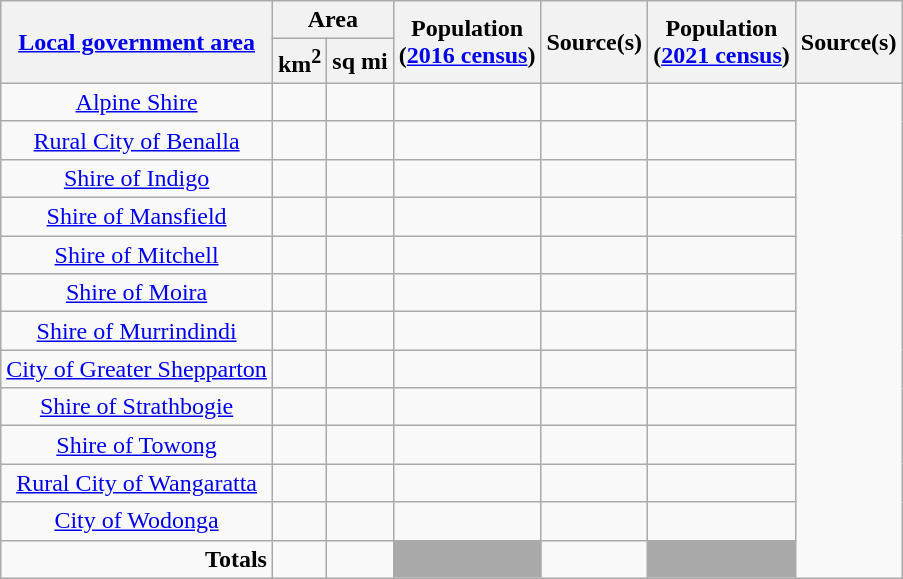<table class="wikitable sortable plainrowheaders" style="text-align:center;">
<tr>
<th scope="col" rowspan="2"><a href='#'>Local government area</a></th>
<th scope="col" colspan="2">Area</th>
<th scope="col" rowspan="2">Population<br>(<a href='#'>2016 census</a>)</th>
<th scope="col" rowspan="2">Source(s)</th>
<th scope="col" rowspan="2">Population<br>(<a href='#'>2021 census</a>)</th>
<th scope="col" rowspan="2">Source(s)</th>
</tr>
<tr>
<th scope="col">km<sup>2</sup></th>
<th scope="col">sq mi</th>
</tr>
<tr>
<td scope="row"><a href='#'>Alpine Shire</a></td>
<td></td>
<td align="right"></td>
<td></td>
<td align="right"></td>
<td></td>
</tr>
<tr>
<td scope="row"><a href='#'>Rural City of Benalla</a></td>
<td></td>
<td align="right"></td>
<td></td>
<td align="right"></td>
<td></td>
</tr>
<tr>
<td scope="row"><a href='#'>Shire of Indigo</a></td>
<td></td>
<td align="right"></td>
<td></td>
<td align="right"></td>
<td></td>
</tr>
<tr>
<td scope="row"><a href='#'>Shire of Mansfield</a></td>
<td></td>
<td align="right"></td>
<td></td>
<td align="right"></td>
<td></td>
</tr>
<tr>
<td scope="row"><a href='#'>Shire of Mitchell</a></td>
<td></td>
<td align="right"></td>
<td></td>
<td align="right"></td>
<td></td>
</tr>
<tr>
<td scope="row"><a href='#'>Shire of Moira</a></td>
<td></td>
<td align="right"></td>
<td></td>
<td align="right"></td>
<td></td>
</tr>
<tr>
<td scope="row"><a href='#'>Shire of Murrindindi</a></td>
<td></td>
<td align="right"></td>
<td></td>
<td align="right"></td>
<td></td>
</tr>
<tr>
<td scope="row"><a href='#'>City of Greater Shepparton</a></td>
<td></td>
<td align="right"></td>
<td></td>
<td align="right"></td>
<td></td>
</tr>
<tr>
<td scope="row"><a href='#'>Shire of Strathbogie</a></td>
<td></td>
<td align="right"></td>
<td></td>
<td align="right"></td>
<td></td>
</tr>
<tr>
<td scope="row"><a href='#'>Shire of Towong</a></td>
<td></td>
<td align="right"></td>
<td></td>
<td align="right"></td>
<td></td>
</tr>
<tr>
<td scope="row"><a href='#'>Rural City of Wangaratta</a></td>
<td></td>
<td align="right"></td>
<td></td>
<td align="right"></td>
<td></td>
</tr>
<tr>
<td scope="row"><a href='#'>City of Wodonga</a></td>
<td></td>
<td align="right"></td>
<td></td>
<td align="right"></td>
<td></td>
</tr>
<tr style="font-weight:bold;">
<td scope="row" align="right">Totals</td>
<td></td>
<td align="right"></td>
<td style="background:darkgrey;"></td>
<td align="right"></td>
<td style="background:darkgrey;"></td>
</tr>
</table>
